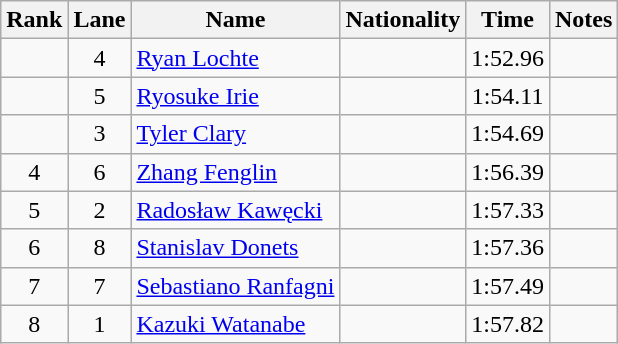<table class="wikitable sortable" style="text-align:center">
<tr>
<th>Rank</th>
<th>Lane</th>
<th>Name</th>
<th>Nationality</th>
<th>Time</th>
<th>Notes</th>
</tr>
<tr>
<td></td>
<td>4</td>
<td align=left><a href='#'>Ryan Lochte</a></td>
<td align=left></td>
<td>1:52.96</td>
<td></td>
</tr>
<tr>
<td></td>
<td>5</td>
<td align=left><a href='#'>Ryosuke Irie</a></td>
<td align=left></td>
<td>1:54.11</td>
<td></td>
</tr>
<tr>
<td></td>
<td>3</td>
<td align=left><a href='#'>Tyler Clary</a></td>
<td align=left></td>
<td>1:54.69</td>
<td></td>
</tr>
<tr>
<td>4</td>
<td>6</td>
<td align=left><a href='#'>Zhang Fenglin</a></td>
<td align=left></td>
<td>1:56.39</td>
<td></td>
</tr>
<tr>
<td>5</td>
<td>2</td>
<td align=left><a href='#'>Radosław Kawęcki</a></td>
<td align=left></td>
<td>1:57.33</td>
<td></td>
</tr>
<tr>
<td>6</td>
<td>8</td>
<td align=left><a href='#'>Stanislav Donets</a></td>
<td align=left></td>
<td>1:57.36</td>
<td></td>
</tr>
<tr>
<td>7</td>
<td>7</td>
<td align=left><a href='#'>Sebastiano Ranfagni</a></td>
<td align=left></td>
<td>1:57.49</td>
<td></td>
</tr>
<tr>
<td>8</td>
<td>1</td>
<td align=left><a href='#'>Kazuki Watanabe</a></td>
<td align=left></td>
<td>1:57.82</td>
<td></td>
</tr>
</table>
